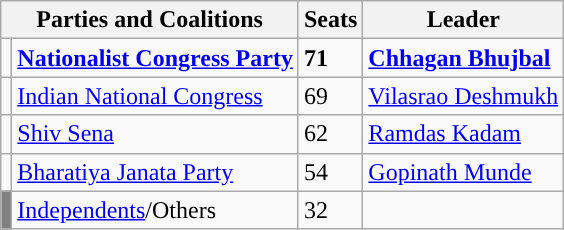<table class="wikitable sortable">
<tr>
<th colspan="2" width="150">Parties and Coalitions</th>
<th>Seats</th>
<th>Leader</th>
</tr>
<tr>
<td style="background-color: "></td>
<td><strong><a href='#'>Nationalist Congress Party</a></strong></td>
<td><strong>71</strong></td>
<td><strong><a href='#'>Chhagan Bhujbal</a></strong></td>
</tr>
<tr>
<td style="background-color: "></td>
<td><a href='#'>Indian National Congress</a></td>
<td>69</td>
<td><a href='#'>Vilasrao Deshmukh</a></td>
</tr>
<tr>
<td style="background-color: "></td>
<td><a href='#'>Shiv Sena</a></td>
<td>62</td>
<td><a href='#'>Ramdas Kadam</a></td>
</tr>
<tr>
<td style="background-color:"></td>
<td><a href='#'>Bharatiya Janata Party</a></td>
<td>54</td>
<td><a href='#'>Gopinath Munde</a></td>
</tr>
<tr>
<td style="background-color:grey"></td>
<td><a href='#'>Independents</a>/Others</td>
<td>32</td>
<td></td>
</tr>
</table>
